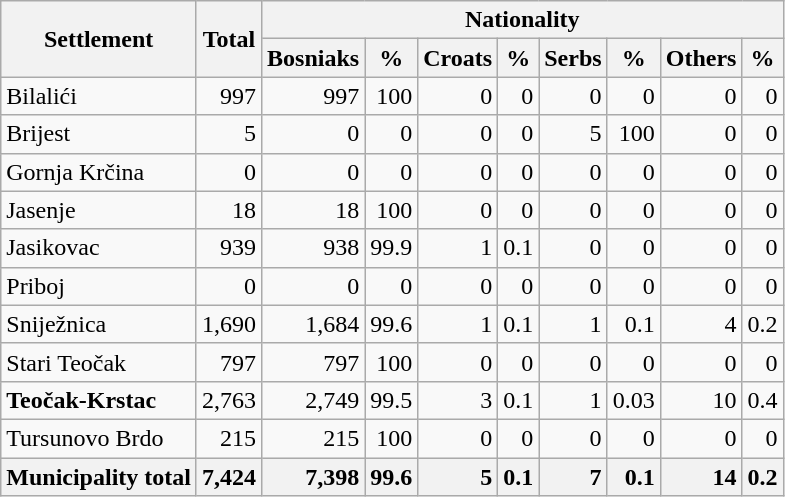<table class="wikitable sortable" style="text-align:right;">
<tr>
<th rowspan="2">Settlement</th>
<th rowspan="2">Total</th>
<th colspan="8">Nationality</th>
</tr>
<tr>
<th>Bosniaks</th>
<th>%</th>
<th>Croats</th>
<th>%</th>
<th>Serbs</th>
<th>%</th>
<th>Others</th>
<th>%</th>
</tr>
<tr>
<td style="text-align:left;">Bilalići</td>
<td>997</td>
<td>997</td>
<td>100</td>
<td>0</td>
<td>0</td>
<td>0</td>
<td>0</td>
<td>0</td>
<td>0</td>
</tr>
<tr>
<td style="text-align:left;">Brijest</td>
<td>5</td>
<td>0</td>
<td>0</td>
<td>0</td>
<td>0</td>
<td>5</td>
<td>100</td>
<td>0</td>
<td>0</td>
</tr>
<tr>
<td style="text-align:left;">Gornja Krčina</td>
<td>0</td>
<td>0</td>
<td>0</td>
<td>0</td>
<td>0</td>
<td>0</td>
<td>0</td>
<td>0</td>
<td>0</td>
</tr>
<tr>
<td style="text-align:left;">Jasenje</td>
<td>18</td>
<td>18</td>
<td>100</td>
<td>0</td>
<td>0</td>
<td>0</td>
<td>0</td>
<td>0</td>
<td>0</td>
</tr>
<tr>
<td style="text-align:left;">Jasikovac</td>
<td>939</td>
<td>938</td>
<td>99.9</td>
<td>1</td>
<td>0.1</td>
<td>0</td>
<td>0</td>
<td>0</td>
<td>0</td>
</tr>
<tr>
<td style="text-align:left;">Priboj</td>
<td>0</td>
<td>0</td>
<td>0</td>
<td>0</td>
<td>0</td>
<td>0</td>
<td>0</td>
<td>0</td>
<td>0</td>
</tr>
<tr>
<td style="text-align:left;">Sniježnica</td>
<td>1,690</td>
<td>1,684</td>
<td>99.6</td>
<td>1</td>
<td>0.1</td>
<td>1</td>
<td>0.1</td>
<td>4</td>
<td>0.2</td>
</tr>
<tr>
<td style="text-align:left;">Stari Teočak</td>
<td>797</td>
<td>797</td>
<td>100</td>
<td>0</td>
<td>0</td>
<td>0</td>
<td>0</td>
<td>0</td>
<td>0</td>
</tr>
<tr>
<td style="text-align:left;"><strong>Teočak-Krstac</strong></td>
<td>2,763</td>
<td>2,749</td>
<td>99.5</td>
<td>3</td>
<td>0.1</td>
<td>1</td>
<td>0.03</td>
<td>10</td>
<td>0.4</td>
</tr>
<tr>
<td style="text-align:left;">Tursunovo Brdo</td>
<td>215</td>
<td>215</td>
<td>100</td>
<td>0</td>
<td>0</td>
<td>0</td>
<td>0</td>
<td>0</td>
<td>0</td>
</tr>
<tr>
<th scope="col">Municipality total</th>
<th scope="col" style="text-align:right;">7,424</th>
<th scope="col" style="text-align:right;">7,398</th>
<th style="text-align:right;">99.6</th>
<th scope="col" style="text-align:right;">5</th>
<th style="text-align:right;">0.1</th>
<th scope="col" style="text-align:right;">7</th>
<th style="text-align:right;">0.1</th>
<th scope="col" style="text-align:right;">14</th>
<th style="text-align:right;">0.2</th>
</tr>
</table>
